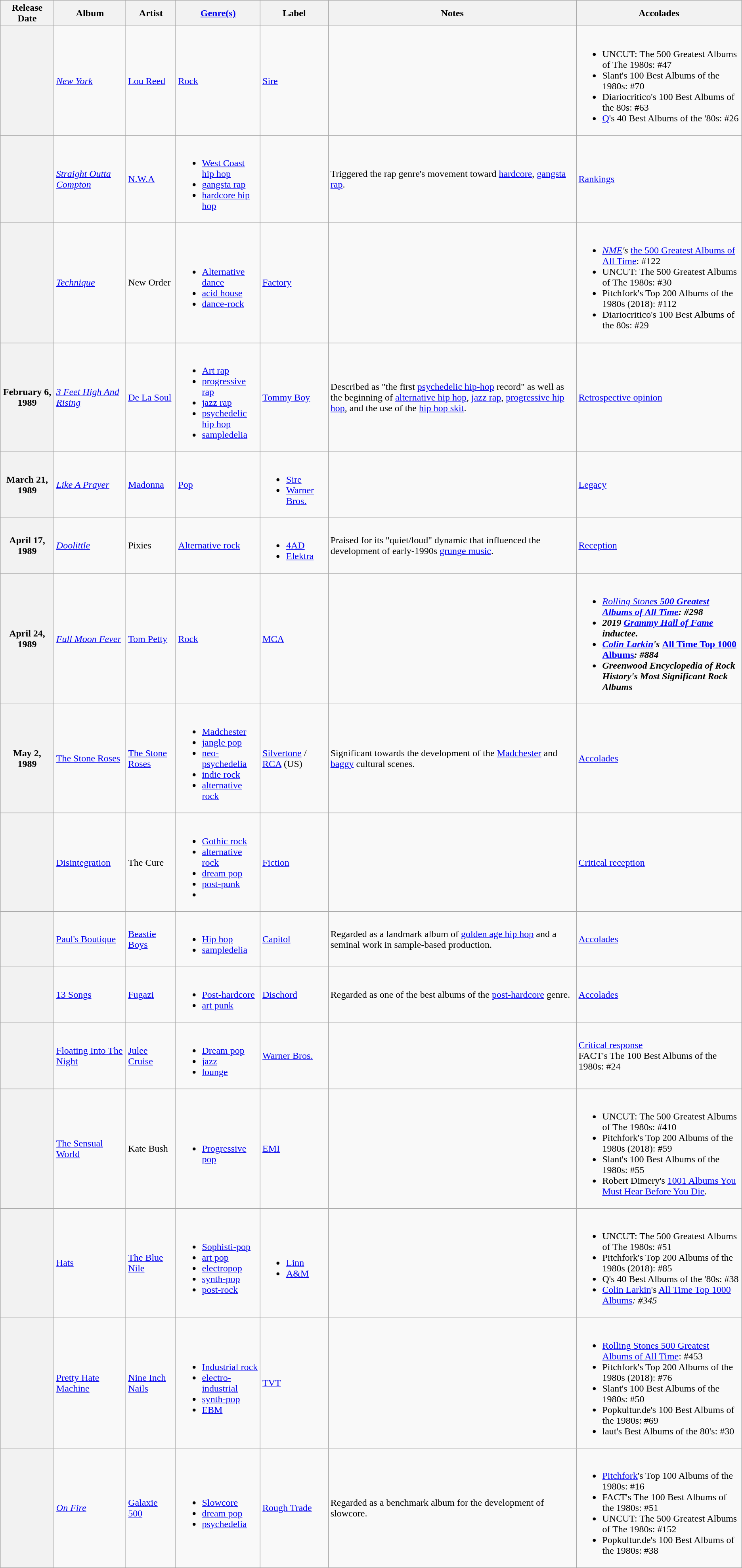<table class="wikitable sortable sticky-header" width="auto">
<tr>
<th>Release Date</th>
<th>Album</th>
<th>Artist</th>
<th><a href='#'>Genre(s)</a></th>
<th>Label</th>
<th>Notes</th>
<th>Accolades</th>
</tr>
<tr>
<th></th>
<td><a href='#'><em>New York</em></a></td>
<td><a href='#'>Lou Reed</a></td>
<td><a href='#'>Rock</a></td>
<td><a href='#'>Sire</a></td>
<td></td>
<td><br><ul><li>UNCUT: The 500 Greatest Albums of The 1980s: #47</li><li>Slant's 100 Best Albums of the 1980s: #70</li><li>Diariocritico's 100 Best Albums of the 80s: #63</li><li><a href='#'>Q</a>'s 40 Best Albums of the '80s: #26</li></ul></td>
</tr>
<tr>
<th></th>
<td><em><a href='#'>Straight Outta Compton</a></em></td>
<td><a href='#'>N.W.A</a></td>
<td><br><ul><li><a href='#'>West Coast hip hop</a></li><li><a href='#'>gangsta rap</a></li><li><a href='#'>hardcore hip hop</a></li></ul></td>
<td></td>
<td>Triggered the rap genre's movement toward <a href='#'>hardcore</a>, <a href='#'>gangsta rap</a>.</td>
<td><a href='#'>Rankings</a></td>
</tr>
<tr>
<th></th>
<td><a href='#'><em>Technique</em></a></td>
<td>New Order</td>
<td><br><ul><li><a href='#'>Alternative dance</a></li><li><a href='#'>acid house</a></li><li><a href='#'>dance-rock</a></li></ul></td>
<td><a href='#'>Factory</a></td>
<td></td>
<td><br><ul><li><em><a href='#'>NME</a>'s</em> <a href='#'>the 500 Greatest Albums of All Time</a>: #122</li><li>UNCUT: The 500 Greatest Albums of The 1980s: #30</li><li>Pitchfork's Top 200 Albums of the 1980s (2018): #112</li><li>Diariocritico's 100 Best Albums of the 80s: #29</li></ul></td>
</tr>
<tr>
<th>February 6, 1989</th>
<td><a href='#'><em>3 Feet High And Rising</em></a></td>
<td><a href='#'>De La Soul</a></td>
<td><br><ul><li><a href='#'>Art rap</a></li><li><a href='#'>progressive rap</a></li><li><a href='#'>jazz rap</a></li><li><a href='#'>psychedelic hip hop</a></li><li><a href='#'>sampledelia</a></li></ul></td>
<td><a href='#'>Tommy Boy</a></td>
<td>Described as "the first <a href='#'>psychedelic hip-hop</a> record" as well as the beginning of <a href='#'>alternative hip hop</a>, <a href='#'>jazz rap</a>, <a href='#'>progressive hip hop</a>, and the use of the <a href='#'>hip hop skit</a>.</td>
<td><a href='#'>Retrospective opinion</a></td>
</tr>
<tr>
<th>March 21, 1989</th>
<td><a href='#'><em>Like A Prayer</em></a></td>
<td><a href='#'>Madonna</a></td>
<td><a href='#'>Pop</a></td>
<td><br><ul><li><a href='#'>Sire</a></li><li><a href='#'>Warner Bros.</a></li></ul></td>
<td></td>
<td><a href='#'>Legacy</a></td>
</tr>
<tr>
<th>April 17, 1989</th>
<td><a href='#'><em>Doolittle</em></a></td>
<td>Pixies</td>
<td><a href='#'>Alternative rock</a></td>
<td><br><ul><li><a href='#'>4AD</a></li><li><a href='#'>Elektra</a></li></ul></td>
<td>Praised for its "quiet/loud" dynamic that influenced the development of early-1990s <a href='#'>grunge music</a>.</td>
<td><a href='#'>Reception</a></td>
</tr>
<tr>
<th>April 24, 1989</th>
<td><em><a href='#'>Full Moon Fever</a></em></td>
<td><a href='#'>Tom Petty</a></td>
<td><a href='#'>Rock</a></td>
<td><a href='#'>MCA</a></td>
<td></td>
<td><br><ul><li><a href='#'><em>Rolling Stone<strong>s 500 Greatest Albums of All Time</a>: #298</li><li>2019 <a href='#'>Grammy Hall of Fame</a> inductee.</li><li><a href='#'>Colin Larkin</a>'s </em><a href='#'>All Time Top 1000 Albums</a><em>: #884</li><li>Greenwood Encyclopedia of Rock History's Most Significant Rock Albums</li></ul></td>
</tr>
<tr>
<th>May 2, 1989</th>
<td><a href='#'></em>The Stone Roses<em></a></td>
<td><a href='#'>The Stone Roses</a></td>
<td><br><ul><li><a href='#'>Madchester</a></li><li><a href='#'>jangle pop</a></li><li><a href='#'>neo-psychedelia</a></li><li><a href='#'>indie rock</a></li><li><a href='#'>alternative rock</a></li></ul></td>
<td><a href='#'>Silvertone</a> / <a href='#'>RCA</a> (US)</td>
<td>Significant towards the development of the <a href='#'>Madchester</a> and <a href='#'>baggy</a> cultural scenes.</td>
<td><a href='#'>Accolades</a></td>
</tr>
<tr>
<th></th>
<td><a href='#'></em>Disintegration<em></a></td>
<td>The Cure</td>
<td><br><ul><li><a href='#'>Gothic rock</a></li><li><a href='#'>alternative rock</a></li><li><a href='#'>dream pop</a></li><li><a href='#'>post-punk</a></li><li></li></ul></td>
<td><a href='#'>Fiction</a></td>
<td></td>
<td><a href='#'>Critical reception</a></td>
</tr>
<tr>
<th></th>
<td></em><a href='#'>Paul's Boutique</a><em></td>
<td><a href='#'>Beastie Boys</a></td>
<td><br><ul><li><a href='#'>Hip hop</a></li><li><a href='#'>sampledelia</a></li></ul></td>
<td><a href='#'>Capitol</a></td>
<td>Regarded as a landmark album of <a href='#'>golden age hip hop</a> and a seminal work in sample-based production.</td>
<td><a href='#'>Accolades</a></td>
</tr>
<tr>
<th></th>
<td><a href='#'></em>13 Songs<em></a></td>
<td><a href='#'>Fugazi</a></td>
<td><br><ul><li><a href='#'>Post-hardcore</a></li><li><a href='#'>art punk</a></li></ul></td>
<td><a href='#'>Dischord</a></td>
<td>Regarded as one of the best albums of the <a href='#'>post-hardcore</a> genre.</td>
<td><a href='#'>Accolades</a></td>
</tr>
<tr>
<th></th>
<td><a href='#'></em>Floating Into The Night<em></a></td>
<td><a href='#'>Julee Cruise</a></td>
<td><br><ul><li><a href='#'>Dream pop</a></li><li><a href='#'>jazz</a></li><li><a href='#'>lounge</a></li></ul></td>
<td><a href='#'>Warner Bros.</a></td>
<td></td>
<td><a href='#'>Critical response</a><br>FACT's The 100 Best Albums of the 1980s: #24</td>
</tr>
<tr>
<th></th>
<td></em><a href='#'>The Sensual World</a><em></td>
<td>Kate Bush</td>
<td><br><ul><li><a href='#'>Progressive pop</a></li></ul></td>
<td><a href='#'>EMI</a></td>
<td></td>
<td><br><ul><li>UNCUT: The 500 Greatest Albums of The 1980s: #410</li><li>Pitchfork's Top 200 Albums of the 1980s (2018): #59</li><li>Slant's 100 Best Albums of the 1980s: #55</li><li>Robert Dimery's </em><a href='#'>1001 Albums You Must Hear Before You Die</a><em>.</li></ul></td>
</tr>
<tr>
<th></th>
<td><a href='#'></em>Hats<em></a></td>
<td><a href='#'>The Blue Nile</a></td>
<td><br><ul><li><a href='#'>Sophisti-pop</a></li><li><a href='#'>art pop</a></li><li><a href='#'>electropop</a></li><li><a href='#'>synth-pop</a></li><li><a href='#'>post-rock</a></li></ul></td>
<td><br><ul><li><a href='#'>Linn</a></li><li><a href='#'>A&M</a></li></ul></td>
<td></td>
<td><br><ul><li>UNCUT: The 500 Greatest Albums of The 1980s: #51</li><li>Pitchfork's Top 200 Albums of the 1980s (2018): #85</li><li>Q's 40 Best Albums of the '80s: #38</li><li><a href='#'>Colin Larkin</a>'s </em><a href='#'>All Time Top 1000 Albums</a><em>: #345</li></ul></td>
</tr>
<tr>
<th></th>
<td></em><a href='#'>Pretty Hate Machine</a><em></td>
<td><a href='#'>Nine Inch Nails</a></td>
<td><br><ul><li><a href='#'>Industrial rock</a></li><li><a href='#'>electro-industrial</a></li><li><a href='#'>synth-pop</a></li><li><a href='#'>EBM</a></li></ul></td>
<td><a href='#'>TVT</a></td>
<td></td>
<td><br><ul><li><a href='#'></em>Rolling Stone</strong>s 500 Greatest Albums of All Time</a>: #453</li><li>Pitchfork's Top 200 Albums of the 1980s (2018): #76</li><li>Slant's 100 Best Albums of the 1980s: #50</li><li>Popkultur.de's 100 Best Albums of the 1980s: #69</li><li>laut's Best Albums of the 80's: #30</li></ul></td>
</tr>
<tr>
<th></th>
<td><a href='#'><em>On Fire</em></a></td>
<td><a href='#'>Galaxie 500</a></td>
<td><br><ul><li><a href='#'>Slowcore</a></li><li><a href='#'>dream pop</a></li><li><a href='#'>psychedelia</a></li></ul></td>
<td><a href='#'>Rough Trade</a></td>
<td>Regarded as a benchmark album for the development of slowcore.</td>
<td><br><ul><li><a href='#'>Pitchfork</a>'s Top 100 Albums of the 1980s: #16</li><li>FACT's The 100 Best Albums of the 1980s: #51</li><li>UNCUT: The 500 Greatest Albums of The 1980s: #152</li><li>Popkultur.de's 100 Best Albums of the 1980s: #38</li></ul></td>
</tr>
</table>
